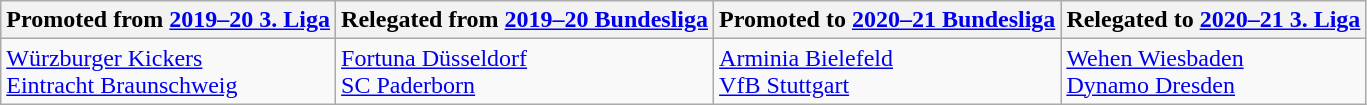<table class="wikitable">
<tr>
<th>Promoted from <a href='#'>2019–20 3. Liga</a></th>
<th>Relegated from <a href='#'>2019–20 Bundesliga</a></th>
<th>Promoted to <a href='#'>2020–21 Bundesliga</a></th>
<th>Relegated to <a href='#'>2020–21 3. Liga</a></th>
</tr>
<tr>
<td><a href='#'>Würzburger Kickers</a><br><a href='#'>Eintracht Braunschweig</a></td>
<td><a href='#'>Fortuna Düsseldorf</a><br><a href='#'>SC Paderborn</a></td>
<td><a href='#'>Arminia Bielefeld</a><br><a href='#'>VfB Stuttgart</a></td>
<td><a href='#'>Wehen Wiesbaden</a><br><a href='#'>Dynamo Dresden</a></td>
</tr>
</table>
